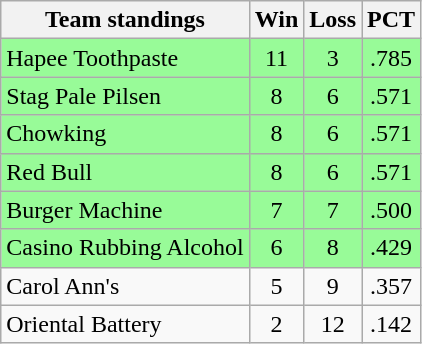<table class="wikitable">
<tr>
<th>Team standings</th>
<th>Win</th>
<th>Loss</th>
<th>PCT</th>
</tr>
<tr align="center" bgcolor=#98fb98>
<td align="left">Hapee Toothpaste</td>
<td>11</td>
<td>3</td>
<td>.785</td>
</tr>
<tr align="center" bgcolor=#98fb98>
<td align="left">Stag Pale Pilsen</td>
<td>8</td>
<td>6</td>
<td>.571</td>
</tr>
<tr align="center" bgcolor=#98fb98>
<td align="left">Chowking</td>
<td>8</td>
<td>6</td>
<td>.571</td>
</tr>
<tr align="center" bgcolor=#98fb98>
<td align="left">Red Bull</td>
<td>8</td>
<td>6</td>
<td>.571</td>
</tr>
<tr align="center" bgcolor=#98fb98>
<td align="left">Burger Machine</td>
<td>7</td>
<td>7</td>
<td>.500</td>
</tr>
<tr align="center" bgcolor=#98fb98>
<td align="left">Casino Rubbing Alcohol</td>
<td>6</td>
<td>8</td>
<td>.429</td>
</tr>
<tr align="center" bgcolor=>
<td align="left">Carol Ann's</td>
<td>5</td>
<td>9</td>
<td>.357</td>
</tr>
<tr align="center" bgcolor=>
<td align="left">Oriental Battery</td>
<td>2</td>
<td>12</td>
<td>.142</td>
</tr>
</table>
